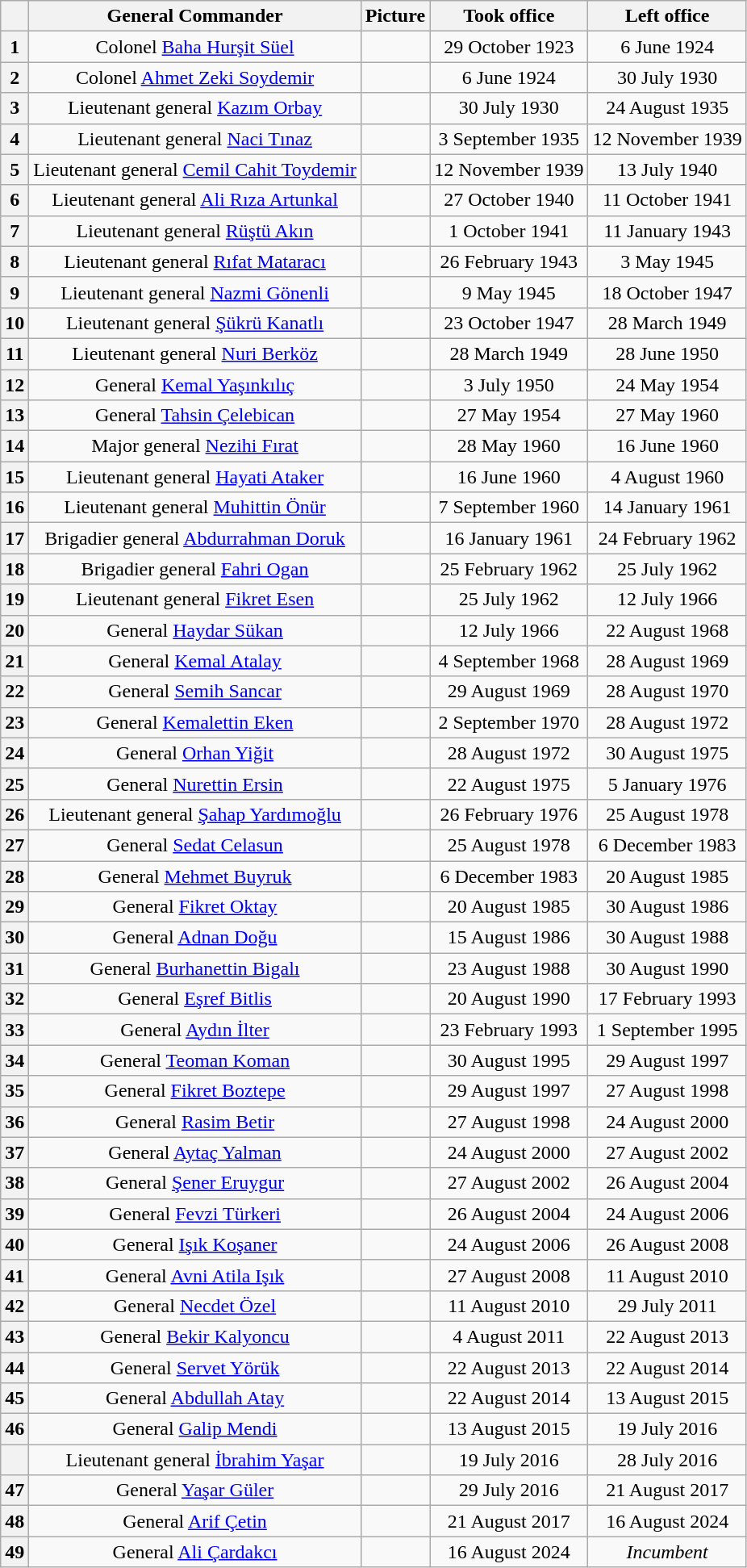<table class="wikitable" style="text-align:center">
<tr>
<th></th>
<th>General Commander</th>
<th>Picture</th>
<th>Took office</th>
<th>Left office</th>
</tr>
<tr>
<th>1</th>
<td>Colonel <a href='#'>Baha Hurşit Süel</a></td>
<td></td>
<td>29 October 1923</td>
<td>6 June 1924</td>
</tr>
<tr>
<th>2</th>
<td>Colonel <a href='#'>Ahmet Zeki Soydemir</a></td>
<td></td>
<td>6 June 1924</td>
<td>30 July 1930</td>
</tr>
<tr>
<th>3</th>
<td>Lieutenant general <a href='#'>Kazım Orbay</a></td>
<td></td>
<td>30 July 1930</td>
<td>24 August 1935</td>
</tr>
<tr>
<th>4</th>
<td>Lieutenant general <a href='#'>Naci Tınaz</a></td>
<td></td>
<td>3 September 1935</td>
<td>12 November 1939</td>
</tr>
<tr>
<th>5</th>
<td>Lieutenant general <a href='#'>Cemil Cahit Toydemir</a></td>
<td></td>
<td>12 November 1939</td>
<td>13 July 1940</td>
</tr>
<tr>
<th>6</th>
<td>Lieutenant general <a href='#'>Ali Rıza Artunkal</a></td>
<td></td>
<td>27 October 1940</td>
<td>11 October 1941</td>
</tr>
<tr>
<th>7</th>
<td>Lieutenant general <a href='#'>Rüştü Akın</a></td>
<td></td>
<td>1 October 1941</td>
<td>11 January 1943</td>
</tr>
<tr>
<th>8</th>
<td>Lieutenant general <a href='#'>Rıfat Mataracı</a></td>
<td></td>
<td>26 February 1943</td>
<td>3 May 1945</td>
</tr>
<tr>
<th>9</th>
<td>Lieutenant general <a href='#'>Nazmi Gönenli</a></td>
<td></td>
<td>9 May 1945</td>
<td>18 October 1947</td>
</tr>
<tr>
<th>10</th>
<td>Lieutenant general <a href='#'>Şükrü Kanatlı</a></td>
<td></td>
<td>23 October 1947</td>
<td>28 March 1949</td>
</tr>
<tr>
<th>11</th>
<td>Lieutenant general <a href='#'>Nuri Berköz</a></td>
<td></td>
<td>28 March 1949</td>
<td>28 June 1950</td>
</tr>
<tr>
<th>12</th>
<td>General <a href='#'>Kemal Yaşınkılıç</a></td>
<td></td>
<td>3 July 1950</td>
<td>24 May 1954</td>
</tr>
<tr>
<th>13</th>
<td>General <a href='#'>Tahsin Çelebican</a></td>
<td></td>
<td>27 May 1954</td>
<td>27 May 1960</td>
</tr>
<tr>
<th>14</th>
<td>Major general <a href='#'>Nezihi Fırat</a></td>
<td></td>
<td>28 May 1960</td>
<td>16 June 1960</td>
</tr>
<tr>
<th>15</th>
<td>Lieutenant general <a href='#'>Hayati Ataker</a></td>
<td></td>
<td>16 June 1960</td>
<td>4 August 1960</td>
</tr>
<tr>
<th>16</th>
<td>Lieutenant general <a href='#'>Muhittin Önür</a></td>
<td></td>
<td>7 September 1960</td>
<td>14 January 1961</td>
</tr>
<tr>
<th>17</th>
<td>Brigadier general <a href='#'>Abdurrahman Doruk</a></td>
<td></td>
<td>16 January 1961</td>
<td>24 February 1962</td>
</tr>
<tr>
<th>18</th>
<td>Brigadier general <a href='#'>Fahri Ogan</a></td>
<td></td>
<td>25 February 1962</td>
<td>25 July 1962</td>
</tr>
<tr>
<th>19</th>
<td>Lieutenant general <a href='#'>Fikret Esen</a></td>
<td></td>
<td>25 July 1962</td>
<td>12 July 1966</td>
</tr>
<tr>
<th>20</th>
<td>General <a href='#'>Haydar Sükan</a></td>
<td></td>
<td>12 July 1966</td>
<td>22 August 1968</td>
</tr>
<tr>
<th>21</th>
<td>General <a href='#'>Kemal Atalay</a></td>
<td></td>
<td>4 September 1968</td>
<td>28 August 1969</td>
</tr>
<tr>
<th>22</th>
<td>General <a href='#'>Semih Sancar</a></td>
<td></td>
<td>29 August 1969</td>
<td>28 August 1970</td>
</tr>
<tr>
<th>23</th>
<td>General <a href='#'>Kemalettin Eken</a></td>
<td></td>
<td>2 September 1970</td>
<td>28 August 1972</td>
</tr>
<tr>
<th>24</th>
<td>General <a href='#'>Orhan Yiğit</a></td>
<td></td>
<td>28 August 1972</td>
<td>30 August 1975</td>
</tr>
<tr>
<th>25</th>
<td>General <a href='#'>Nurettin Ersin</a></td>
<td></td>
<td>22 August 1975</td>
<td>5 January 1976</td>
</tr>
<tr>
<th>26</th>
<td>Lieutenant general <a href='#'>Şahap Yardımoğlu</a></td>
<td></td>
<td>26 February 1976</td>
<td>25 August 1978</td>
</tr>
<tr>
<th>27</th>
<td>General <a href='#'>Sedat Celasun</a></td>
<td></td>
<td>25 August 1978</td>
<td>6 December 1983</td>
</tr>
<tr>
<th>28</th>
<td>General <a href='#'>Mehmet Buyruk</a></td>
<td></td>
<td>6 December 1983</td>
<td>20 August 1985</td>
</tr>
<tr>
<th>29</th>
<td>General <a href='#'>Fikret Oktay</a></td>
<td></td>
<td>20 August 1985</td>
<td>30 August 1986</td>
</tr>
<tr>
<th>30</th>
<td>General <a href='#'>Adnan Doğu</a></td>
<td></td>
<td>15 August 1986</td>
<td>30 August 1988</td>
</tr>
<tr>
<th>31</th>
<td>General <a href='#'>Burhanettin Bigalı</a></td>
<td></td>
<td>23 August 1988</td>
<td>30 August 1990</td>
</tr>
<tr>
<th>32</th>
<td>General <a href='#'>Eşref Bitlis</a></td>
<td></td>
<td>20 August 1990</td>
<td>17 February 1993</td>
</tr>
<tr>
<th>33</th>
<td>General <a href='#'>Aydın İlter</a></td>
<td></td>
<td>23 February 1993</td>
<td>1 September 1995</td>
</tr>
<tr>
<th>34</th>
<td>General <a href='#'>Teoman Koman</a></td>
<td></td>
<td>30 August 1995</td>
<td>29 August 1997</td>
</tr>
<tr>
<th>35</th>
<td>General <a href='#'>Fikret Boztepe</a></td>
<td></td>
<td>29 August 1997</td>
<td>27 August 1998</td>
</tr>
<tr>
<th>36</th>
<td>General <a href='#'>Rasim Betir</a></td>
<td></td>
<td>27 August 1998</td>
<td>24 August 2000</td>
</tr>
<tr>
<th>37</th>
<td>General <a href='#'>Aytaç Yalman</a></td>
<td></td>
<td>24 August 2000</td>
<td>27 August 2002</td>
</tr>
<tr>
<th>38</th>
<td>General <a href='#'>Şener Eruygur</a></td>
<td></td>
<td>27 August 2002</td>
<td>26 August 2004</td>
</tr>
<tr>
<th>39</th>
<td>General <a href='#'>Fevzi Türkeri</a></td>
<td></td>
<td>26 August 2004</td>
<td>24 August 2006</td>
</tr>
<tr>
<th>40</th>
<td>General <a href='#'>Işık Koşaner</a></td>
<td></td>
<td>24 August 2006</td>
<td>26 August 2008</td>
</tr>
<tr>
<th>41</th>
<td>General <a href='#'>Avni Atila Işık</a></td>
<td></td>
<td>27 August 2008</td>
<td>11 August 2010</td>
</tr>
<tr>
<th>42</th>
<td>General <a href='#'>Necdet Özel</a></td>
<td></td>
<td>11 August 2010</td>
<td>29 July 2011</td>
</tr>
<tr>
<th>43</th>
<td>General <a href='#'>Bekir Kalyoncu</a></td>
<td></td>
<td>4 August 2011</td>
<td>22 August 2013</td>
</tr>
<tr>
<th>44</th>
<td>General <a href='#'>Servet Yörük</a></td>
<td></td>
<td>22 August 2013</td>
<td>22 August 2014</td>
</tr>
<tr>
<th>45</th>
<td>General <a href='#'>Abdullah Atay</a></td>
<td></td>
<td>22 August 2014</td>
<td>13 August 2015</td>
</tr>
<tr>
<th>46</th>
<td>General <a href='#'>Galip Mendi</a></td>
<td></td>
<td>13 August 2015</td>
<td>19 July 2016</td>
</tr>
<tr>
<th></th>
<td>Lieutenant general <a href='#'>İbrahim Yaşar</a><br></td>
<td></td>
<td>19 July 2016</td>
<td>28 July 2016</td>
</tr>
<tr>
<th>47</th>
<td>General <a href='#'>Yaşar Güler</a></td>
<td></td>
<td>29 July 2016</td>
<td>21 August 2017</td>
</tr>
<tr>
<th>48</th>
<td>General <a href='#'>Arif Çetin</a></td>
<td></td>
<td>21 August 2017</td>
<td>16 August 2024</td>
</tr>
<tr>
<th>49</th>
<td>General <a href='#'>Ali Çardakcı</a></td>
<td></td>
<td>16 August 2024</td>
<td><em>Incumbent</em></td>
</tr>
</table>
